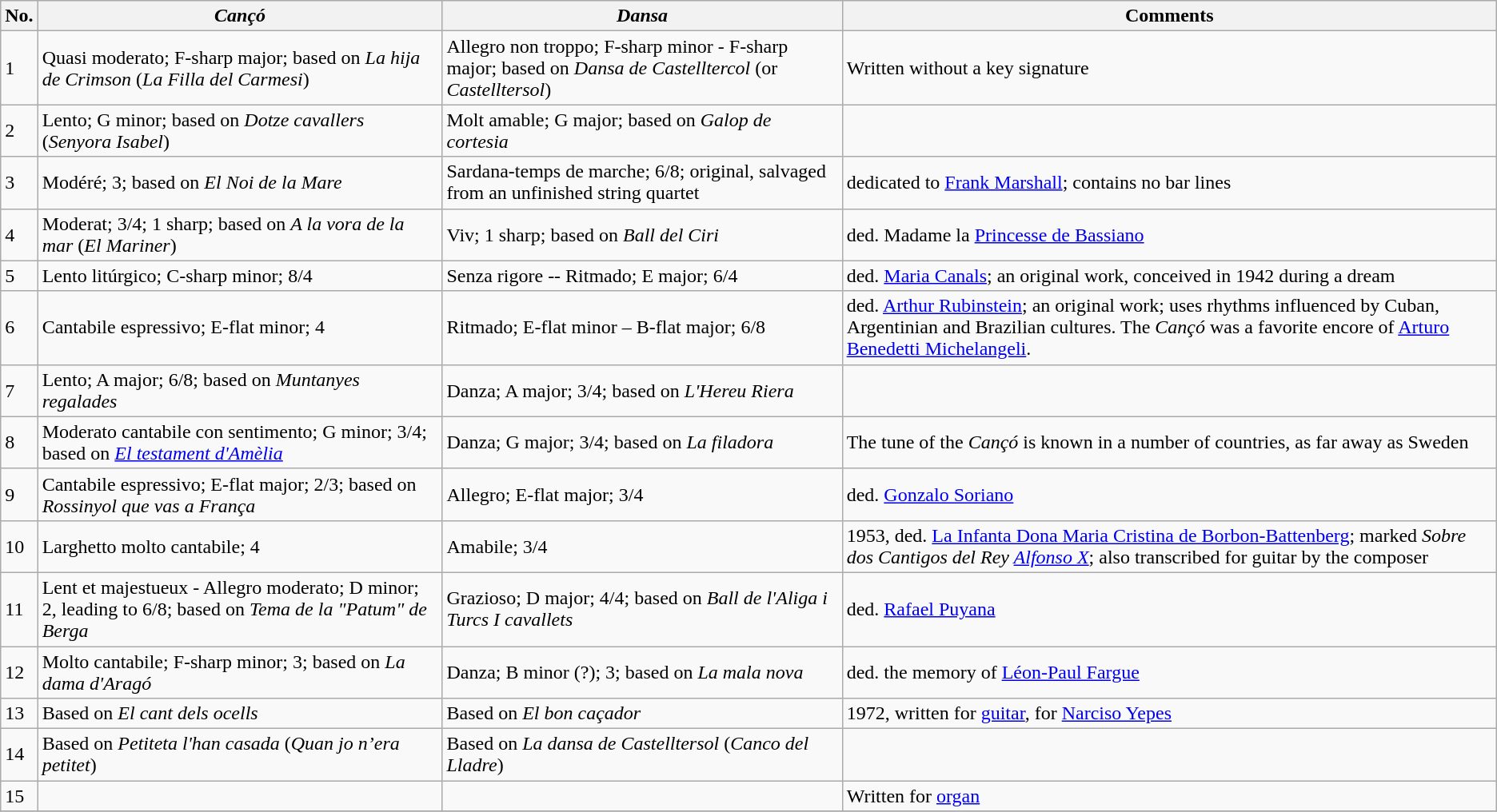<table class="wikitable">
<tr>
<th>No.</th>
<th><em>Cançó</em></th>
<th><em>Dansa</em></th>
<th>Comments</th>
</tr>
<tr>
<td>1</td>
<td>Quasi moderato; F-sharp major; based on <em>La hija de Crimson</em> (<em>La Filla del Carmesi</em>)</td>
<td>Allegro non troppo; F-sharp minor - F-sharp major; based on <em>Dansa de Castelltercol</em> (or <em>Castelltersol</em>)</td>
<td>Written without a key signature</td>
</tr>
<tr>
<td>2</td>
<td>Lento; G minor; based on <em>Dotze cavallers</em> (<em>Senyora Isabel</em>)</td>
<td>Molt amable; G major; based on <em>Galop de cortesia</em></td>
<td></td>
</tr>
<tr>
<td>3</td>
<td>Modéré; 3; based on <em>El Noi de la Mare</em></td>
<td>Sardana-temps de marche; 6/8; original, salvaged from an unfinished string quartet</td>
<td>dedicated to <a href='#'>Frank Marshall</a>; contains no bar lines</td>
</tr>
<tr>
<td>4</td>
<td>Moderat; 3/4; 1 sharp; based on <em>A la vora de la mar</em> (<em>El Mariner</em>)</td>
<td>Viv; 1 sharp; based on <em>Ball del Ciri</em></td>
<td>ded. Madame la <a href='#'>Princesse de Bassiano</a></td>
</tr>
<tr>
<td>5</td>
<td>Lento litúrgico; C-sharp minor; 8/4</td>
<td>Senza rigore -- Ritmado; E major; 6/4</td>
<td>ded. <a href='#'>Maria Canals</a>; an original work, conceived in 1942 during a dream</td>
</tr>
<tr>
<td>6</td>
<td>Cantabile espressivo; E-flat minor; 4</td>
<td>Ritmado; E-flat minor – B-flat major; 6/8</td>
<td>ded. <a href='#'>Arthur Rubinstein</a>; an original work; uses rhythms influenced by Cuban, Argentinian and Brazilian cultures. The  <em>Cançó</em> was a favorite encore of <a href='#'>Arturo Benedetti Michelangeli</a>.</td>
</tr>
<tr>
<td>7</td>
<td>Lento; A major; 6/8; based on <em>Muntanyes regalades</em></td>
<td>Danza; A major; 3/4; based on <em>L'Hereu Riera</em></td>
<td></td>
</tr>
<tr>
<td>8</td>
<td>Moderato cantabile con sentimento; G minor; 3/4; based on <em><a href='#'>El testament d'Amèlia</a></em></td>
<td>Danza; G major; 3/4; based on <em>La filadora</em></td>
<td>The tune of the <em>Cançó</em> is known in a number of countries, as far away as Sweden</td>
</tr>
<tr>
<td>9</td>
<td>Cantabile espressivo; E-flat major; 2/3; based on <em>Rossinyol que vas a França</em></td>
<td>Allegro; E-flat major; 3/4</td>
<td>ded. <a href='#'>Gonzalo Soriano</a></td>
</tr>
<tr>
<td>10</td>
<td>Larghetto molto cantabile; 4</td>
<td>Amabile; 3/4</td>
<td>1953, ded. <a href='#'>La Infanta Dona Maria Cristina de Borbon-Battenberg</a>; marked <em>Sobre dos Cantigos del Rey <a href='#'>Alfonso X</a></em>; also transcribed for guitar by the composer</td>
</tr>
<tr>
<td>11</td>
<td>Lent et majestueux - Allegro moderato; D minor; 2, leading to 6/8; based on <em>Tema de la "Patum" de Berga</em></td>
<td>Grazioso; D major; 4/4; based on <em>Ball de l'Aliga i Turcs I cavallets</em></td>
<td>ded. <a href='#'>Rafael Puyana</a></td>
</tr>
<tr>
<td>12</td>
<td>Molto cantabile;  F-sharp minor; 3; based on <em>La dama d'Aragó</em></td>
<td>Danza; B minor (?); 3; based on <em>La mala nova</em></td>
<td>ded. the memory of <a href='#'>Léon-Paul Fargue</a></td>
</tr>
<tr>
<td>13</td>
<td>Based on <em>El cant dels ocells</em></td>
<td>Based on <em>El bon caçador</em></td>
<td>1972, written for <a href='#'>guitar</a>, for <a href='#'>Narciso Yepes</a></td>
</tr>
<tr>
<td>14</td>
<td>Based on <em>Petiteta l'han casada</em> (<em>Quan jo n’era petitet</em>)</td>
<td>Based on <em>La dansa de Castelltersol</em> (<em>Canco del Lladre</em>)</td>
<td></td>
</tr>
<tr>
<td>15</td>
<td></td>
<td></td>
<td>Written for <a href='#'>organ</a></td>
</tr>
<tr>
</tr>
</table>
